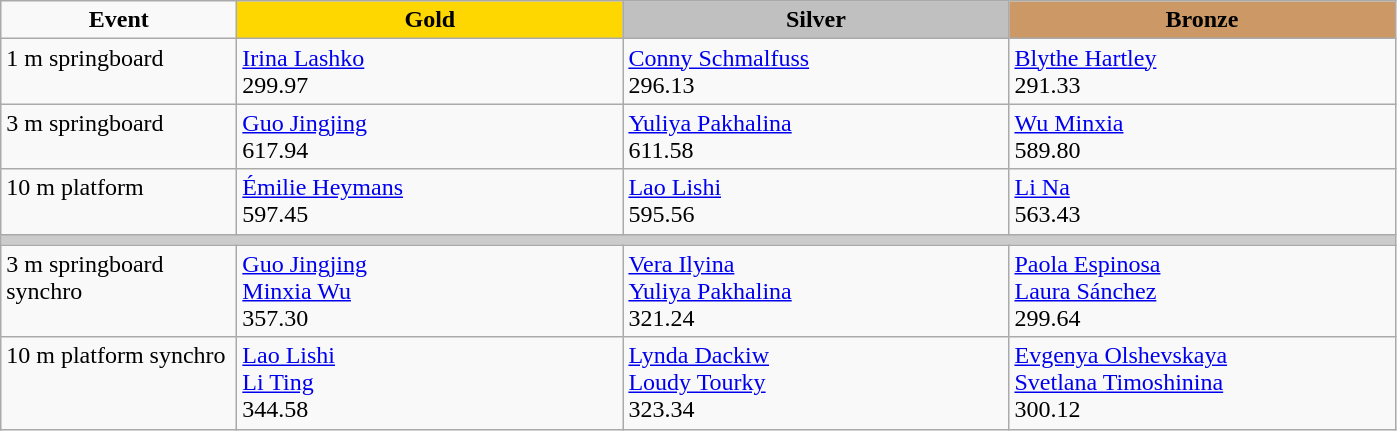<table class="wikitable" style="text-align:left">
<tr align="center">
<td width=150><strong>Event</strong></td>
<td width=250 bgcolor=gold><strong>Gold</strong></td>
<td width=250 bgcolor=silver><strong>Silver</strong></td>
<td width=250 bgcolor=CC9966><strong>Bronze</strong></td>
</tr>
<tr valign="top">
<td>1 m springboard<br><div></div></td>
<td> <a href='#'>Irina Lashko</a><br>299.97</td>
<td> <a href='#'>Conny Schmalfuss</a><br>296.13</td>
<td> <a href='#'>Blythe Hartley</a><br>291.33</td>
</tr>
<tr valign="top">
<td>3 m springboard<br><div></div></td>
<td> <a href='#'>Guo Jingjing</a><br>617.94</td>
<td> <a href='#'>Yuliya Pakhalina</a><br>611.58</td>
<td> <a href='#'>Wu Minxia</a><br>589.80</td>
</tr>
<tr valign="top">
<td>10 m platform<br><div></div></td>
<td> <a href='#'>Émilie Heymans</a><br>597.45</td>
<td> <a href='#'>Lao Lishi</a><br>595.56</td>
<td> <a href='#'>Li Na</a><br>563.43</td>
</tr>
<tr bgcolor="#cccccc">
<td colspan=4></td>
</tr>
<tr valign="top">
<td>3 m springboard synchro<br><div></div></td>
<td> <a href='#'>Guo Jingjing</a><br> <a href='#'>Minxia Wu</a><br>357.30</td>
<td> <a href='#'>Vera Ilyina</a><br> <a href='#'>Yuliya Pakhalina</a><br>321.24</td>
<td> <a href='#'>Paola Espinosa</a><br> <a href='#'>Laura Sánchez</a><br>299.64</td>
</tr>
<tr valign="top">
<td>10 m platform synchro<br><div></div></td>
<td> <a href='#'>Lao Lishi</a><br> <a href='#'>Li Ting</a><br>344.58</td>
<td> <a href='#'>Lynda Dackiw</a><br> <a href='#'>Loudy Tourky</a><br>323.34</td>
<td> <a href='#'>Evgenya Olshevskaya</a><br> <a href='#'>Svetlana Timoshinina</a><br>300.12</td>
</tr>
</table>
